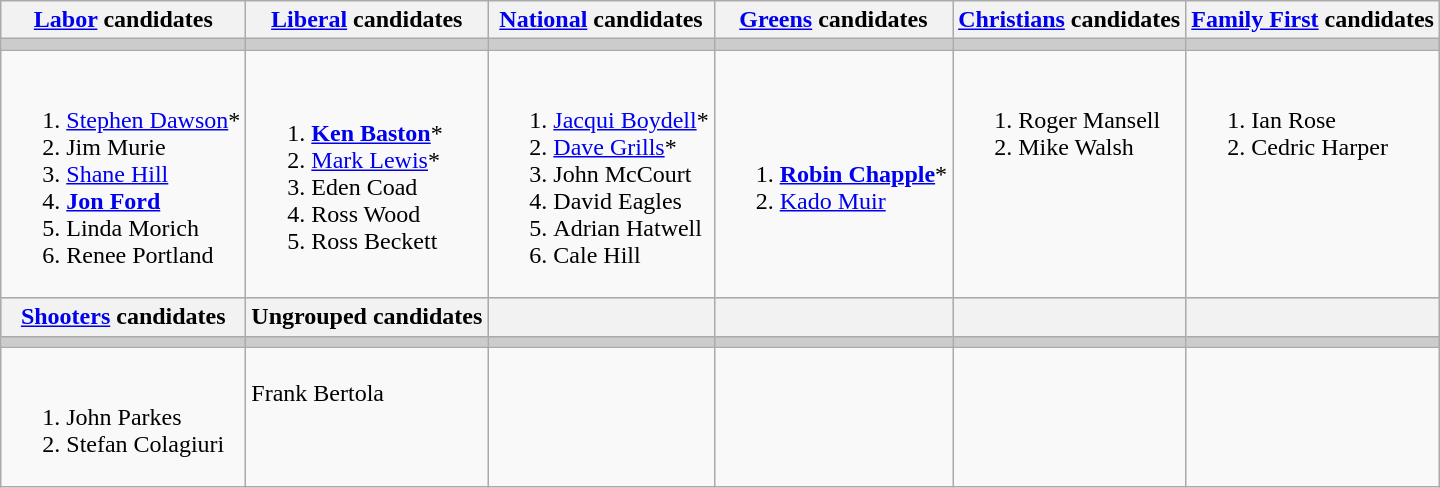<table class="wikitable">
<tr>
<th><a href='#'>Labor</a> candidates</th>
<th><a href='#'>Liberal</a> candidates</th>
<th><a href='#'>National</a> candidates</th>
<th><a href='#'>Greens</a> candidates</th>
<th><a href='#'>Christians</a> candidates</th>
<th><a href='#'>Family First</a> candidates</th>
</tr>
<tr bgcolor="#cccccc">
<td></td>
<td></td>
<td></td>
<td></td>
<td></td>
<td></td>
</tr>
<tr>
<td><br><ol><li><a href='#'>Stephen Dawson</a>*</li><li>Jim Murie</li><li><a href='#'>Shane Hill</a></li><li><strong><a href='#'>Jon Ford</a></strong></li><li>Linda Morich</li><li>Renee Portland</li></ol></td>
<td><br><ol><li><strong><a href='#'>Ken Baston</a></strong>*</li><li><a href='#'>Mark Lewis</a>*</li><li>Eden Coad</li><li>Ross Wood</li><li>Ross Beckett</li></ol></td>
<td><br><ol><li><a href='#'>Jacqui Boydell</a>*</li><li><a href='#'>Dave Grills</a>*</li><li>John McCourt</li><li>David Eagles</li><li>Adrian Hatwell</li><li>Cale Hill</li></ol></td>
<td><br><ol><li><strong><a href='#'>Robin Chapple</a></strong>*</li><li><a href='#'>Kado Muir</a></li></ol></td>
<td valign=top><br><ol><li>Roger Mansell</li><li>Mike Walsh</li></ol></td>
<td valign=top><br><ol><li>Ian Rose</li><li>Cedric Harper</li></ol></td>
</tr>
<tr bgcolor="#cccccc">
<th><a href='#'>Shooters</a> candidates</th>
<th>Ungrouped candidates</th>
<th></th>
<th></th>
<th></th>
<th></th>
</tr>
<tr bgcolor="#cccccc">
<td></td>
<td></td>
<td></td>
<td></td>
<td></td>
<td></td>
</tr>
<tr>
<td valign=top><br><ol><li>John Parkes</li><li>Stefan Colagiuri</li></ol></td>
<td valign=top><br>Frank Bertola</td>
<td valign=top></td>
<td valign=top></td>
<td valign=top></td>
<td valign=top></td>
</tr>
</table>
